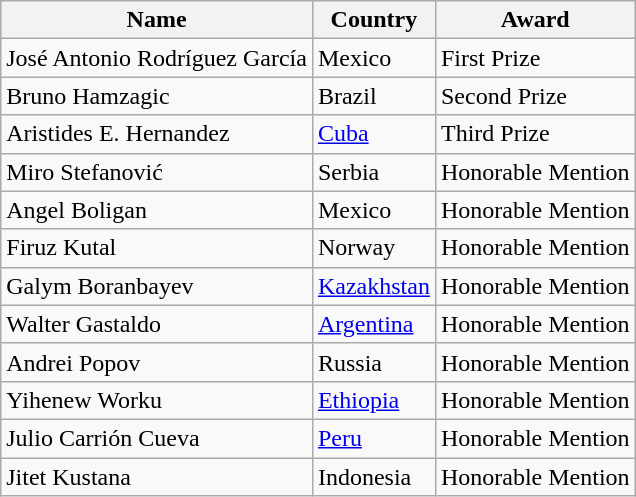<table class="wikitable">
<tr>
<th>Name</th>
<th>Country</th>
<th>Award</th>
</tr>
<tr>
<td>José Antonio Rodríguez García</td>
<td>Mexico</td>
<td>First Prize</td>
</tr>
<tr>
<td>Bruno Hamzagic</td>
<td>Brazil</td>
<td>Second Prize</td>
</tr>
<tr>
<td>Aristides E. Hernandez</td>
<td><a href='#'>Cuba</a></td>
<td>Third Prize</td>
</tr>
<tr>
<td>Miro Stefanović</td>
<td>Serbia</td>
<td>Honorable Mention</td>
</tr>
<tr>
<td>Angel Boligan</td>
<td>Mexico</td>
<td>Honorable Mention</td>
</tr>
<tr>
<td>Firuz Kutal</td>
<td>Norway</td>
<td>Honorable Mention</td>
</tr>
<tr>
<td>Galym Boranbayev</td>
<td><a href='#'>Kazakhstan</a></td>
<td>Honorable Mention</td>
</tr>
<tr>
<td>Walter Gastaldo</td>
<td><a href='#'>Argentina</a></td>
<td>Honorable Mention</td>
</tr>
<tr>
<td>Andrei Popov</td>
<td>Russia</td>
<td>Honorable Mention</td>
</tr>
<tr>
<td>Yihenew Worku</td>
<td><a href='#'>Ethiopia</a></td>
<td>Honorable Mention</td>
</tr>
<tr>
<td>Julio Carrión Cueva</td>
<td><a href='#'>Peru</a></td>
<td>Honorable Mention</td>
</tr>
<tr>
<td>Jitet Kustana</td>
<td>Indonesia</td>
<td>Honorable Mention</td>
</tr>
</table>
